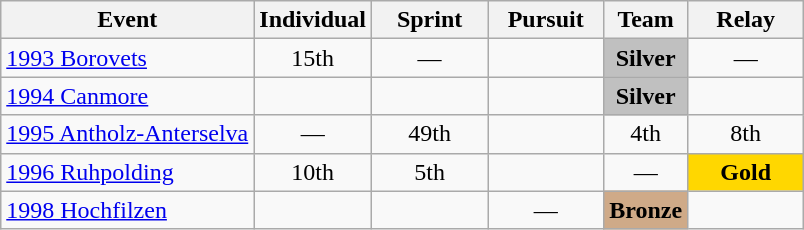<table class="wikitable" style="text-align: center;">
<tr>
<th>Event</th>
<th style="width:70px;">Individual</th>
<th style="width:70px;">Sprint</th>
<th style="width:70px;">Pursuit</th>
<th>Team</th>
<th style="width:70px;">Relay</th>
</tr>
<tr>
<td align=left> <a href='#'>1993 Borovets</a></td>
<td>15th</td>
<td>—</td>
<td></td>
<td style="background:silver;"><strong>Silver</strong></td>
<td>—</td>
</tr>
<tr>
<td align=left> <a href='#'>1994 Canmore</a></td>
<td></td>
<td></td>
<td></td>
<td style="background:silver;"><strong>Silver</strong></td>
<td></td>
</tr>
<tr>
<td align=left> <a href='#'>1995 Antholz-Anterselva</a></td>
<td>—</td>
<td>49th</td>
<td></td>
<td>4th</td>
<td>8th</td>
</tr>
<tr>
<td align=left> <a href='#'>1996 Ruhpolding</a></td>
<td>10th</td>
<td>5th</td>
<td></td>
<td>—</td>
<td style="background:gold;"><strong>Gold</strong></td>
</tr>
<tr>
<td align=left> <a href='#'>1998 Hochfilzen</a></td>
<td></td>
<td></td>
<td>—</td>
<td style="background:#cfaa88;"><strong>Bronze</strong></td>
<td></td>
</tr>
</table>
